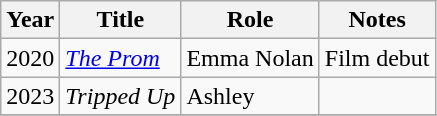<table class="wikitable sortable">
<tr>
<th>Year</th>
<th>Title</th>
<th>Role</th>
<th>Notes</th>
</tr>
<tr>
<td>2020</td>
<td><em><a href='#'>The Prom</a></em></td>
<td>Emma Nolan</td>
<td>Film debut</td>
</tr>
<tr>
<td>2023</td>
<td><em>Tripped Up</em></td>
<td>Ashley</td>
<td></td>
</tr>
<tr>
</tr>
</table>
